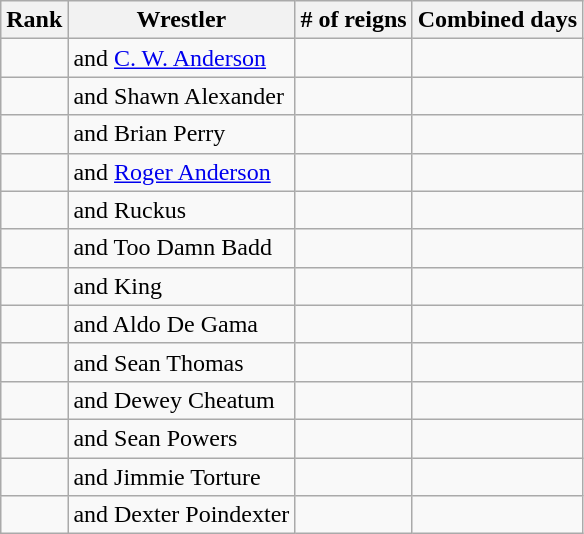<table class="wikitable sortable" style="text-align:center;">
<tr>
<th>Rank</th>
<th>Wrestler</th>
<th># of reigns</th>
<th>Combined days</th>
</tr>
<tr>
<td></td>
<td align="left"> and <a href='#'>C. W. Anderson</a><br></td>
<td></td>
<td></td>
</tr>
<tr>
<td></td>
<td align="left"> and Shawn Alexander<br></td>
<td></td>
<td></td>
</tr>
<tr>
<td></td>
<td align="left"> and Brian Perry<br></td>
<td></td>
<td></td>
</tr>
<tr>
<td></td>
<td align="left"> and <a href='#'>Roger Anderson</a><br></td>
<td></td>
<td></td>
</tr>
<tr>
<td></td>
<td align="left"> and Ruckus<br></td>
<td></td>
<td></td>
</tr>
<tr>
<td></td>
<td align="left"> and Too Damn Badd<br></td>
<td></td>
<td></td>
</tr>
<tr>
<td></td>
<td align="left"> and King</td>
<td></td>
<td> </td>
</tr>
<tr>
<td></td>
<td align="left"> and Aldo De Gama</td>
<td></td>
<td></td>
</tr>
<tr>
<td></td>
<td align="left"> and Sean Thomas<br></td>
<td></td>
<td></td>
</tr>
<tr>
<td></td>
<td align="left"> and Dewey Cheatum</td>
<td></td>
<td></td>
</tr>
<tr>
<td></td>
<td align="left"> and Sean Powers<br></td>
<td></td>
<td></td>
</tr>
<tr>
<td></td>
<td align="left"> and Jimmie Torture<br></td>
<td></td>
<td></td>
</tr>
<tr>
<td></td>
<td align="left"> and Dexter Poindexter<br></td>
<td></td>
<td></td>
</tr>
</table>
